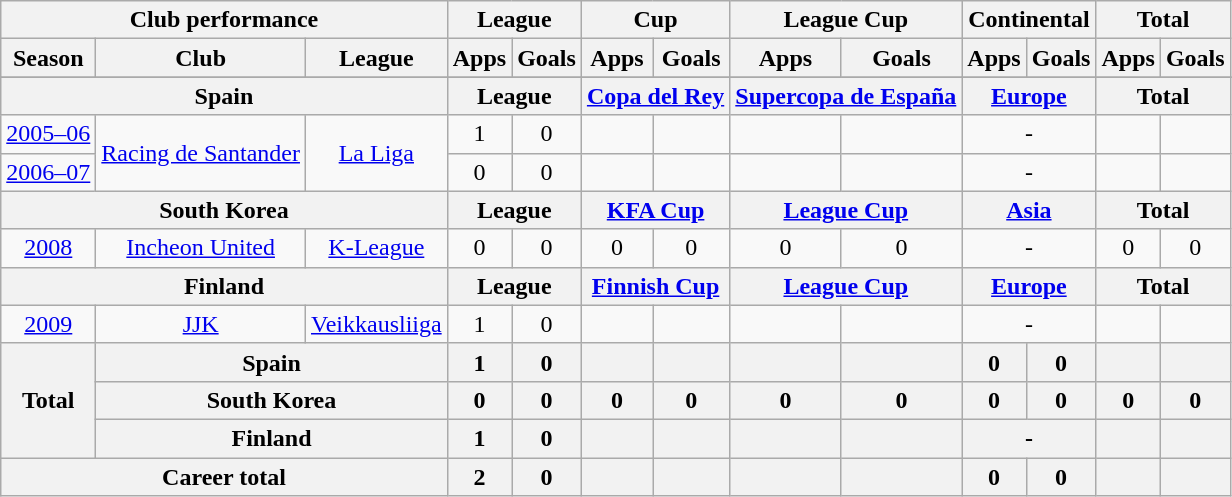<table class="wikitable" style="text-align:center">
<tr>
<th colspan=3>Club performance</th>
<th colspan=2>League</th>
<th colspan=2>Cup</th>
<th colspan=2>League Cup</th>
<th colspan=2>Continental</th>
<th colspan=2>Total</th>
</tr>
<tr>
<th>Season</th>
<th>Club</th>
<th>League</th>
<th>Apps</th>
<th>Goals</th>
<th>Apps</th>
<th>Goals</th>
<th>Apps</th>
<th>Goals</th>
<th>Apps</th>
<th>Goals</th>
<th>Apps</th>
<th>Goals</th>
</tr>
<tr>
</tr>
<tr>
<th colspan=3>Spain</th>
<th colspan=2>League</th>
<th colspan=2><a href='#'>Copa del Rey</a></th>
<th colspan=2><a href='#'>Supercopa de España</a></th>
<th colspan=2><a href='#'>Europe</a></th>
<th colspan=2>Total</th>
</tr>
<tr>
<td><a href='#'>2005–06</a></td>
<td rowspan="2"><a href='#'>Racing de Santander</a></td>
<td rowspan="2"><a href='#'>La Liga</a></td>
<td>1</td>
<td>0</td>
<td></td>
<td></td>
<td></td>
<td></td>
<td colspan=2>-</td>
<td></td>
<td></td>
</tr>
<tr>
<td><a href='#'>2006–07</a></td>
<td>0</td>
<td>0</td>
<td></td>
<td></td>
<td></td>
<td></td>
<td colspan=2>-</td>
<td></td>
<td></td>
</tr>
<tr>
<th colspan=3>South Korea</th>
<th colspan=2>League</th>
<th colspan=2><a href='#'>KFA Cup</a></th>
<th colspan=2><a href='#'>League Cup</a></th>
<th colspan=2><a href='#'>Asia</a></th>
<th colspan=2>Total</th>
</tr>
<tr>
<td><a href='#'>2008</a></td>
<td><a href='#'>Incheon United</a></td>
<td><a href='#'>K-League</a></td>
<td>0</td>
<td>0</td>
<td>0</td>
<td>0</td>
<td>0</td>
<td>0</td>
<td colspan=2>-</td>
<td>0</td>
<td>0</td>
</tr>
<tr>
<th colspan=3>Finland</th>
<th colspan=2>League</th>
<th colspan=2><a href='#'>Finnish Cup</a></th>
<th colspan=2><a href='#'>League Cup</a></th>
<th colspan=2><a href='#'>Europe</a></th>
<th colspan=2>Total</th>
</tr>
<tr>
<td><a href='#'>2009</a></td>
<td><a href='#'>JJK</a></td>
<td><a href='#'>Veikkausliiga</a></td>
<td>1</td>
<td>0</td>
<td></td>
<td></td>
<td></td>
<td></td>
<td colspan="2">-</td>
<td></td>
<td></td>
</tr>
<tr>
<th rowspan=3>Total</th>
<th colspan=2>Spain</th>
<th>1</th>
<th>0</th>
<th></th>
<th></th>
<th></th>
<th></th>
<th>0</th>
<th>0</th>
<th></th>
<th></th>
</tr>
<tr>
<th colspan=2>South Korea</th>
<th>0</th>
<th>0</th>
<th>0</th>
<th>0</th>
<th>0</th>
<th>0</th>
<th>0</th>
<th>0</th>
<th>0</th>
<th>0</th>
</tr>
<tr>
<th colspan=2>Finland</th>
<th>1</th>
<th>0</th>
<th></th>
<th></th>
<th></th>
<th></th>
<th colspan="2">-</th>
<th></th>
<th></th>
</tr>
<tr>
<th colspan=3>Career total</th>
<th>2</th>
<th>0</th>
<th></th>
<th></th>
<th></th>
<th></th>
<th>0</th>
<th>0</th>
<th></th>
<th></th>
</tr>
</table>
